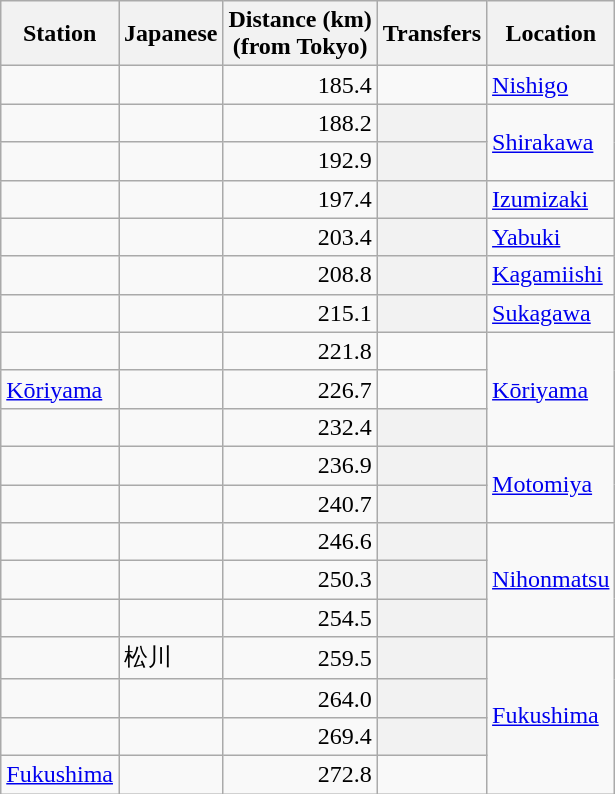<table class="wikitable">
<tr>
<th>Station</th>
<th>Japanese</th>
<th>Distance (km)<br>(from Tokyo)</th>
<th>Transfers</th>
<th>Location</th>
</tr>
<tr>
<td></td>
<td></td>
<td align="right">185.4</td>
<td></td>
<td><a href='#'>Nishigo</a></td>
</tr>
<tr>
<td></td>
<td></td>
<td align="right">188.2</td>
<th></th>
<td rowspan="2"><a href='#'>Shirakawa</a></td>
</tr>
<tr>
<td></td>
<td></td>
<td align="right">192.9</td>
<th></th>
</tr>
<tr>
<td></td>
<td></td>
<td align="right">197.4</td>
<th></th>
<td><a href='#'>Izumizaki</a></td>
</tr>
<tr>
<td></td>
<td></td>
<td align="right">203.4</td>
<th></th>
<td><a href='#'>Yabuki</a></td>
</tr>
<tr>
<td></td>
<td></td>
<td align="right">208.8</td>
<th></th>
<td><a href='#'>Kagamiishi</a></td>
</tr>
<tr>
<td></td>
<td></td>
<td align="right">215.1</td>
<th></th>
<td><a href='#'>Sukagawa</a></td>
</tr>
<tr>
<td></td>
<td></td>
<td align="right">221.8</td>
<td></td>
<td rowspan="3"><a href='#'>Kōriyama</a></td>
</tr>
<tr>
<td><a href='#'>Kōriyama</a></td>
<td></td>
<td align="right">226.7</td>
<td></td>
</tr>
<tr>
<td></td>
<td></td>
<td align="right">232.4</td>
<th></th>
</tr>
<tr>
<td></td>
<td></td>
<td align="right">236.9</td>
<th></th>
<td rowspan="2"><a href='#'>Motomiya</a></td>
</tr>
<tr>
<td></td>
<td></td>
<td align="right">240.7</td>
<th></th>
</tr>
<tr>
<td></td>
<td></td>
<td align="right">246.6</td>
<th></th>
<td rowspan="3"><a href='#'>Nihonmatsu</a></td>
</tr>
<tr>
<td></td>
<td></td>
<td align="right">250.3</td>
<th></th>
</tr>
<tr>
<td></td>
<td></td>
<td align="right">254.5</td>
<th></th>
</tr>
<tr>
<td></td>
<td>松川</td>
<td align="right">259.5</td>
<th></th>
<td rowspan="4"><a href='#'>Fukushima</a></td>
</tr>
<tr>
<td></td>
<td></td>
<td align="right">264.0</td>
<th></th>
</tr>
<tr>
<td></td>
<td></td>
<td align="right">269.4</td>
<th></th>
</tr>
<tr>
<td><a href='#'>Fukushima</a></td>
<td></td>
<td align="right">272.8</td>
<td></td>
</tr>
</table>
